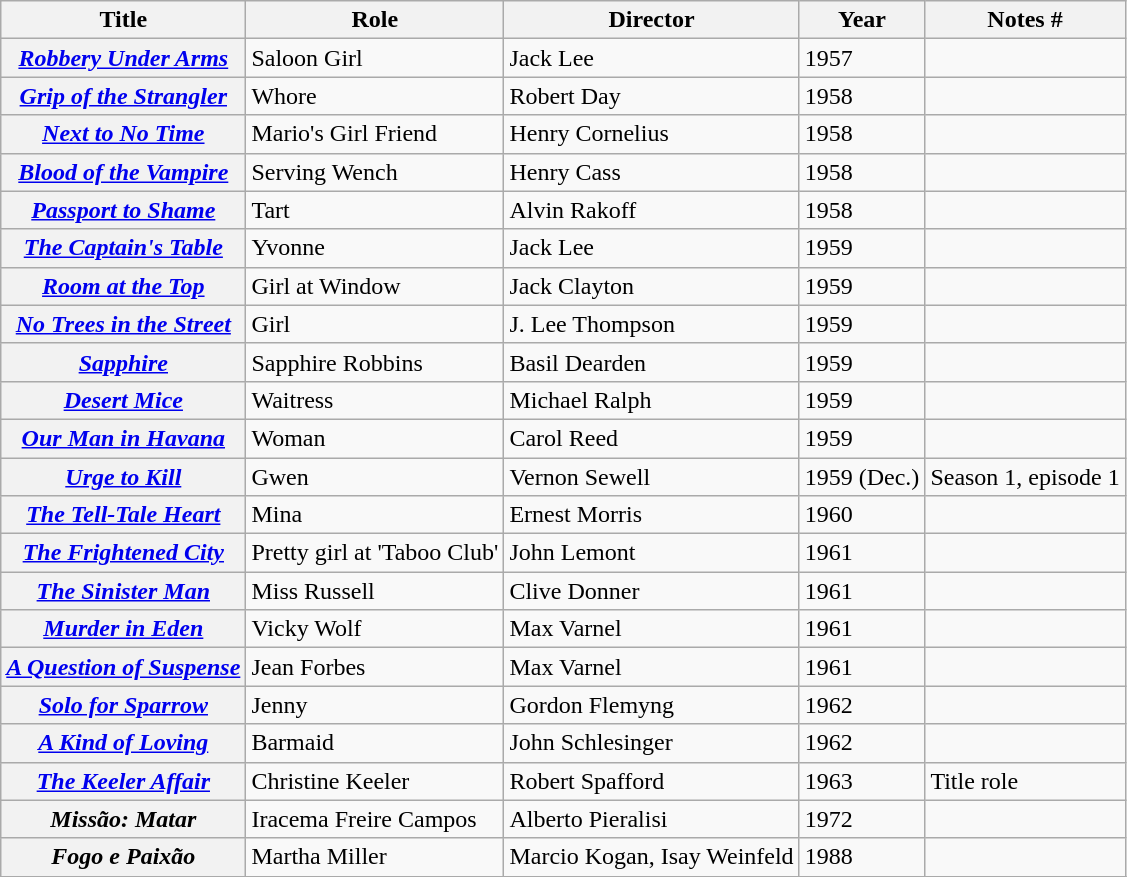<table class="wikitable plainrowheaders sortable">
<tr>
<th scope="col">Title</th>
<th scope="col">Role</th>
<th scope="col">Director</th>
<th scope="col">Year</th>
<th scope="col" class="unsortable">Notes #</th>
</tr>
<tr>
<th scope="row"><em><a href='#'>Robbery Under Arms</a></em></th>
<td>Saloon Girl</td>
<td>Jack Lee</td>
<td>1957</td>
<td></td>
</tr>
<tr>
<th scope="row"><em><a href='#'>Grip of the Strangler</a></em></th>
<td>Whore</td>
<td>Robert Day</td>
<td>1958</td>
<td></td>
</tr>
<tr>
<th scope="row"><em><a href='#'>Next to No Time</a></em></th>
<td>Mario's Girl Friend</td>
<td>Henry Cornelius</td>
<td>1958</td>
<td></td>
</tr>
<tr>
<th scope="row"><em><a href='#'>Blood of the Vampire</a></em></th>
<td>Serving Wench</td>
<td>Henry Cass</td>
<td>1958</td>
<td></td>
</tr>
<tr>
<th scope="row"><em><a href='#'>Passport to Shame</a></em></th>
<td>Tart</td>
<td>Alvin Rakoff</td>
<td>1958</td>
<td></td>
</tr>
<tr>
<th scope="row"><em><a href='#'>The Captain's Table</a></em></th>
<td>Yvonne</td>
<td>Jack Lee</td>
<td>1959</td>
<td></td>
</tr>
<tr>
<th scope="row"><em><a href='#'>Room at the Top</a></em></th>
<td>Girl at Window</td>
<td>Jack Clayton</td>
<td>1959</td>
<td></td>
</tr>
<tr>
<th scope="row"><em><a href='#'>No Trees in the Street</a></em></th>
<td>Girl</td>
<td>J. Lee Thompson</td>
<td>1959</td>
<td></td>
</tr>
<tr>
<th scope="row"><em><a href='#'>Sapphire</a></em></th>
<td>Sapphire Robbins</td>
<td>Basil Dearden</td>
<td>1959</td>
<td></td>
</tr>
<tr>
<th scope="row"><em><a href='#'>Desert Mice</a></em></th>
<td>Waitress</td>
<td>Michael Ralph</td>
<td>1959</td>
<td></td>
</tr>
<tr>
<th scope="row"><em><a href='#'>Our Man in Havana</a></em></th>
<td>Woman</td>
<td>Carol Reed</td>
<td>1959</td>
<td></td>
</tr>
<tr>
<th scope="row"><em><a href='#'>Urge to Kill</a></em></th>
<td>Gwen</td>
<td>Vernon Sewell</td>
<td>1959 (Dec.)</td>
<td>Season 1, episode 1</td>
</tr>
<tr>
<th scope="row"><em><a href='#'>The Tell-Tale Heart</a></em></th>
<td>Mina</td>
<td>Ernest Morris</td>
<td>1960</td>
<td></td>
</tr>
<tr>
<th scope="row"><em><a href='#'>The Frightened City</a></em></th>
<td>Pretty girl at 'Taboo Club'</td>
<td>John Lemont</td>
<td>1961</td>
<td></td>
</tr>
<tr>
<th scope="row"><em><a href='#'>The Sinister Man</a></em></th>
<td>Miss Russell</td>
<td>Clive Donner</td>
<td>1961</td>
<td></td>
</tr>
<tr>
<th scope="row"><em><a href='#'>Murder in Eden</a></em></th>
<td>Vicky Wolf</td>
<td>Max Varnel</td>
<td>1961</td>
<td></td>
</tr>
<tr>
<th scope="row"><em><a href='#'>A Question of Suspense</a></em></th>
<td>Jean Forbes</td>
<td>Max Varnel</td>
<td>1961</td>
<td></td>
</tr>
<tr>
<th scope="row"><em><a href='#'>Solo for Sparrow</a></em></th>
<td>Jenny</td>
<td>Gordon Flemyng</td>
<td>1962</td>
<td></td>
</tr>
<tr>
<th scope="row"><em><a href='#'>A Kind of Loving</a></em></th>
<td>Barmaid</td>
<td>John Schlesinger</td>
<td>1962</td>
<td></td>
</tr>
<tr>
<th scope="row"><em><a href='#'>The Keeler Affair</a></em></th>
<td>Christine Keeler</td>
<td>Robert Spafford</td>
<td>1963</td>
<td>Title role</td>
</tr>
<tr>
<th scope="row"><em>Missão: Matar</em></th>
<td>Iracema Freire Campos</td>
<td>Alberto Pieralisi</td>
<td>1972</td>
<td></td>
</tr>
<tr>
<th scope="row"><em>Fogo e Paixão</em></th>
<td>Martha Miller</td>
<td>Marcio Kogan, Isay Weinfeld</td>
<td>1988</td>
<td></td>
</tr>
<tr>
</tr>
</table>
